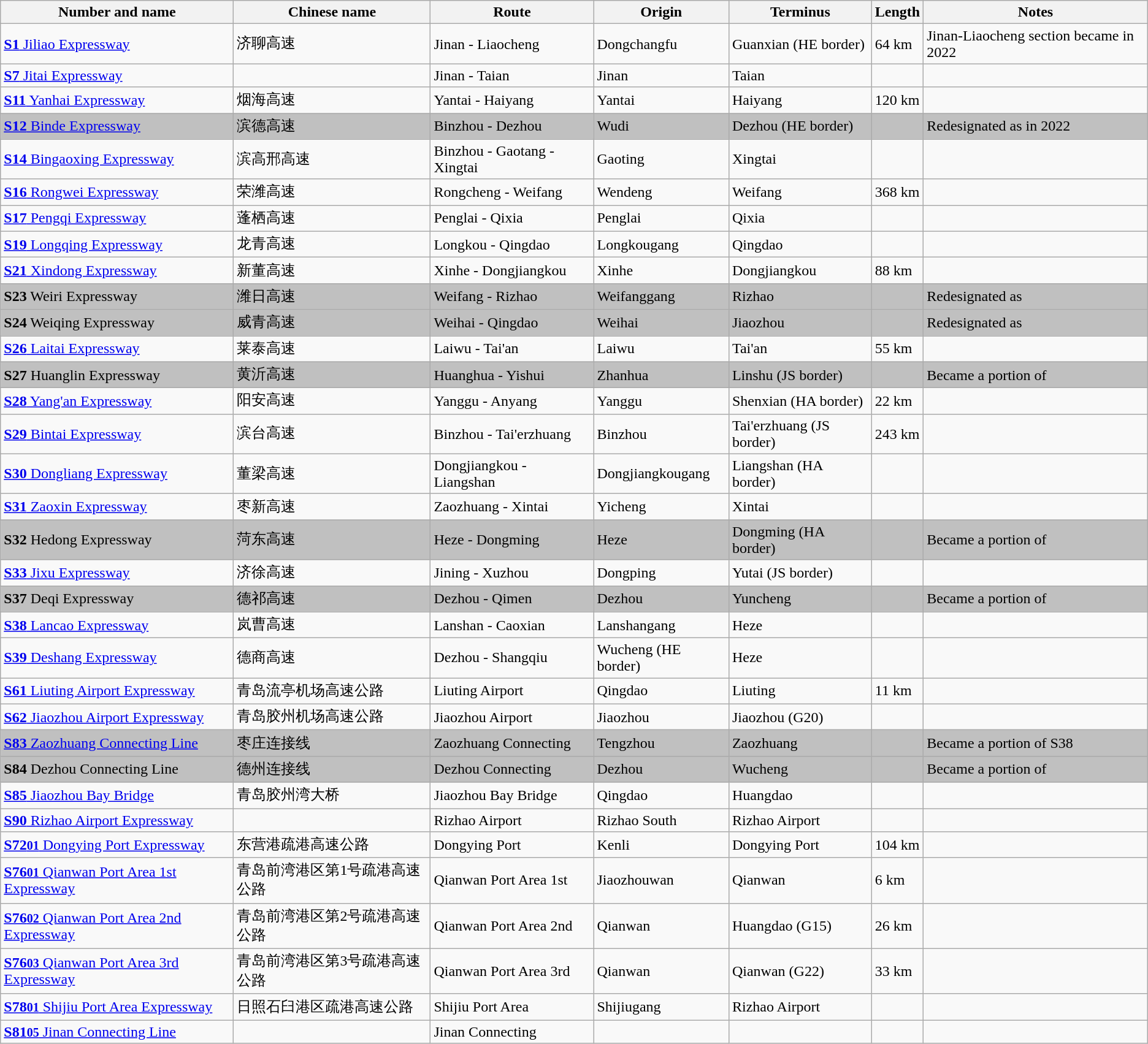<table class="wikitable collapsible">
<tr>
<th>Number and name</th>
<th>Chinese name</th>
<th>Route</th>
<th>Origin</th>
<th>Terminus</th>
<th>Length</th>
<th>Notes</th>
</tr>
<tr>
<td> <a href='#'><strong>S1</strong> Jiliao Expressway</a></td>
<td>济聊高速</td>
<td>Jinan - Liaocheng</td>
<td>Dongchangfu</td>
<td>Guanxian (HE border)</td>
<td>64 km</td>
<td>Jinan-Liaocheng section became  in 2022</td>
</tr>
<tr>
<td><a href='#'><strong>S7</strong> Jitai Expressway</a></td>
<td></td>
<td>Jinan - Taian</td>
<td>Jinan</td>
<td>Taian</td>
<td></td>
<td></td>
</tr>
<tr>
<td> <a href='#'><strong>S11</strong> Yanhai Expressway</a></td>
<td>烟海高速</td>
<td>Yantai - Haiyang</td>
<td>Yantai</td>
<td>Haiyang</td>
<td>120 km</td>
<td></td>
</tr>
<tr style="background:Silver; color:black;">
<td> <a href='#'><strong>S12</strong> Binde Expressway</a></td>
<td>滨德高速</td>
<td>Binzhou - Dezhou</td>
<td>Wudi</td>
<td>Dezhou (HE border)</td>
<td></td>
<td>Redesignated as  in 2022</td>
</tr>
<tr>
<td> <a href='#'><strong>S14</strong> Bingaoxing Expressway</a></td>
<td>滨高邢高速</td>
<td>Binzhou - Gaotang - Xingtai</td>
<td>Gaoting</td>
<td>Xingtai</td>
<td></td>
<td></td>
</tr>
<tr>
<td> <a href='#'><strong>S16</strong> Rongwei Expressway</a></td>
<td>荣潍高速</td>
<td>Rongcheng - Weifang</td>
<td>Wendeng</td>
<td>Weifang</td>
<td>368 km</td>
<td></td>
</tr>
<tr>
<td> <a href='#'><strong>S17</strong> Pengqi Expressway</a></td>
<td>蓬栖高速</td>
<td>Penglai - Qixia</td>
<td>Penglai</td>
<td>Qixia</td>
<td></td>
<td></td>
</tr>
<tr>
<td> <a href='#'><strong>S19</strong> Longqing Expressway</a></td>
<td>龙青高速</td>
<td>Longkou - Qingdao</td>
<td>Longkougang</td>
<td>Qingdao</td>
<td></td>
<td></td>
</tr>
<tr>
<td> <a href='#'><strong>S21</strong> Xindong Expressway</a></td>
<td>新董高速</td>
<td>Xinhe - Dongjiangkou</td>
<td>Xinhe</td>
<td>Dongjiangkou</td>
<td>88 km</td>
<td></td>
</tr>
<tr style="background:Silver; color:black;">
<td> <strong>S23</strong> Weiri Expressway</td>
<td>潍日高速</td>
<td>Weifang - Rizhao</td>
<td>Weifanggang</td>
<td>Rizhao</td>
<td></td>
<td>Redesignated as </td>
</tr>
<tr style="background:Silver; color:black;">
<td> <strong>S24</strong> Weiqing Expressway</td>
<td>威青高速</td>
<td>Weihai - Qingdao</td>
<td>Weihai</td>
<td>Jiaozhou</td>
<td></td>
<td>Redesignated as </td>
</tr>
<tr>
<td> <a href='#'><strong>S26</strong> Laitai Expressway</a></td>
<td>莱泰高速</td>
<td>Laiwu - Tai'an</td>
<td>Laiwu</td>
<td>Tai'an</td>
<td>55 km</td>
<td></td>
</tr>
<tr style="background:Silver; color:black;">
<td><strong>S27</strong> Huanglin Expressway</td>
<td>黄沂高速</td>
<td>Huanghua - Yishui</td>
<td>Zhanhua</td>
<td>Linshu (JS border)</td>
<td></td>
<td>Became a portion of </td>
</tr>
<tr>
<td> <a href='#'><strong>S28</strong> Yang'an Expressway</a></td>
<td>阳安高速</td>
<td>Yanggu - Anyang</td>
<td>Yanggu</td>
<td>Shenxian (HA border)</td>
<td>22 km</td>
<td></td>
</tr>
<tr>
<td> <a href='#'><strong>S29</strong> Bintai Expressway</a></td>
<td>滨台高速</td>
<td>Binzhou - Tai'erzhuang</td>
<td>Binzhou</td>
<td>Tai'erzhuang (JS border)</td>
<td>243 km</td>
<td></td>
</tr>
<tr>
<td><a href='#'><strong>S30</strong> Dongliang Expressway</a></td>
<td>董梁高速</td>
<td>Dongjiangkou - Liangshan</td>
<td>Dongjiangkougang</td>
<td>Liangshan (HA border)</td>
<td></td>
<td></td>
</tr>
<tr>
<td> <a href='#'><strong>S31</strong> Zaoxin Expressway</a></td>
<td>枣新高速</td>
<td>Zaozhuang - Xintai</td>
<td>Yicheng</td>
<td>Xintai</td>
<td></td>
<td></td>
</tr>
<tr style="background:Silver; color:black;">
<td> <strong>S32</strong> Hedong Expressway</td>
<td>菏东高速</td>
<td>Heze - Dongming</td>
<td>Heze</td>
<td>Dongming (HA border)</td>
<td></td>
<td>Became a portion of </td>
</tr>
<tr>
<td> <a href='#'><strong>S33</strong> Jixu Expressway</a></td>
<td>济徐高速</td>
<td>Jining - Xuzhou</td>
<td>Dongping</td>
<td>Yutai (JS border)</td>
<td></td>
<td></td>
</tr>
<tr style="background:Silver; color:black;">
<td><strong>S37</strong> Deqi Expressway</td>
<td>德祁高速</td>
<td>Dezhou - Qimen</td>
<td>Dezhou</td>
<td>Yuncheng</td>
<td></td>
<td>Became a portion of </td>
</tr>
<tr>
<td> <a href='#'><strong>S38</strong> Lancao Expressway</a></td>
<td>岚曹高速</td>
<td>Lanshan - Caoxian</td>
<td>Lanshangang</td>
<td>Heze</td>
<td></td>
<td></td>
</tr>
<tr>
<td> <a href='#'><strong>S39</strong> Deshang Expressway</a></td>
<td>德商高速</td>
<td>Dezhou - Shangqiu</td>
<td>Wucheng (HE border)</td>
<td>Heze</td>
<td></td>
<td></td>
</tr>
<tr>
<td> <a href='#'><strong>S61</strong> Liuting Airport Expressway</a></td>
<td>青岛流亭机场高速公路</td>
<td>Liuting Airport</td>
<td>Qingdao</td>
<td>Liuting</td>
<td>11 km</td>
<td></td>
</tr>
<tr>
<td> <a href='#'><strong>S62</strong> Jiaozhou Airport Expressway</a></td>
<td>青岛胶州机场高速公路</td>
<td>Jiaozhou Airport</td>
<td>Jiaozhou</td>
<td>Jiaozhou (G20)</td>
<td></td>
<td></td>
</tr>
<tr style="background:Silver; color:black;">
<td> <a href='#'><strong>S83</strong> Zaozhuang Connecting Line</a></td>
<td>枣庄连接线</td>
<td>Zaozhuang Connecting</td>
<td>Tengzhou</td>
<td>Zaozhuang</td>
<td></td>
<td>Became a portion of S38</td>
</tr>
<tr style="background:Silver; color:black;">
<td> <strong>S84</strong> Dezhou Connecting Line</td>
<td>德州连接线</td>
<td>Dezhou Connecting</td>
<td>Dezhou</td>
<td>Wucheng</td>
<td></td>
<td>Became a portion of </td>
</tr>
<tr>
<td> <a href='#'><strong>S85</strong> Jiaozhou Bay Bridge</a></td>
<td>青岛胶州湾大桥</td>
<td>Jiaozhou Bay Bridge</td>
<td>Qingdao</td>
<td>Huangdao</td>
<td></td>
<td></td>
</tr>
<tr>
<td><a href='#'><strong>S90</strong> Rizhao Airport Expressway</a></td>
<td></td>
<td>Rizhao Airport</td>
<td>Rizhao South</td>
<td>Rizhao Airport</td>
<td></td>
<td></td>
</tr>
<tr>
<td> <a href='#'><strong>S72<small>01</small></strong> Dongying Port Expressway</a></td>
<td>东营港疏港高速公路</td>
<td>Dongying Port</td>
<td>Kenli</td>
<td>Dongying Port</td>
<td>104 km</td>
<td></td>
</tr>
<tr>
<td> <a href='#'><strong>S76<small>01</small></strong> Qianwan Port Area 1st Expressway</a></td>
<td>青岛前湾港区第1号疏港高速公路</td>
<td>Qianwan Port Area 1st</td>
<td>Jiaozhouwan</td>
<td>Qianwan</td>
<td>6 km</td>
<td></td>
</tr>
<tr>
<td> <a href='#'><strong>S76<small>02</small></strong> Qianwan Port Area 2nd Expressway</a></td>
<td>青岛前湾港区第2号疏港高速公路</td>
<td>Qianwan Port Area 2nd</td>
<td>Qianwan</td>
<td>Huangdao (G15)</td>
<td>26 km</td>
<td></td>
</tr>
<tr>
<td> <a href='#'><strong>S76<small>03</small></strong> Qianwan Port Area 3rd Expressway</a></td>
<td>青岛前湾港区第3号疏港高速公路</td>
<td>Qianwan Port Area 3rd</td>
<td>Qianwan</td>
<td>Qianwan (G22)</td>
<td>33 km</td>
<td></td>
</tr>
<tr>
<td> <a href='#'><strong>S78<small>01</small></strong> Shijiu Port Area Expressway</a></td>
<td>日照石臼港区疏港高速公路</td>
<td>Shijiu Port Area</td>
<td>Shijiugang</td>
<td>Rizhao Airport</td>
<td></td>
<td></td>
</tr>
<tr>
<td> <a href='#'><strong>S81<small>05</small></strong> Jinan Connecting Line</a></td>
<td></td>
<td>Jinan Connecting</td>
<td></td>
<td></td>
<td></td>
<td></td>
</tr>
</table>
